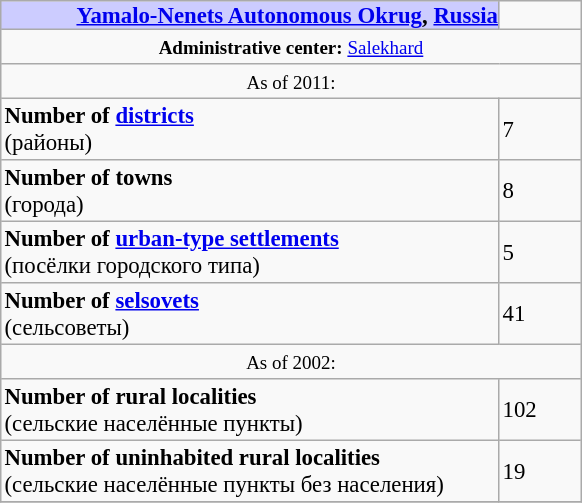<table border=1 align="right" cellpadding=2 cellspacing=0 style="margin: 0 0 1em 1em; background: #f9f9f9; border: 1px #aaa solid; border-collapse: collapse; font-size: 95%;">
<tr>
<th bgcolor="#ccccff" style="padding:0 0 0 50px;"><a href='#'>Yamalo-Nenets Autonomous Okrug</a>, <a href='#'>Russia</a></th>
<td width="50px"></td>
</tr>
<tr>
<td colspan=2 align="center"><small><strong>Administrative center:</strong> <a href='#'>Salekhard</a></small></td>
</tr>
<tr>
<td colspan=2 align="center"><small>As of 2011:</small></td>
</tr>
<tr>
<td><strong>Number of <a href='#'>districts</a></strong><br>(районы)</td>
<td>7</td>
</tr>
<tr>
<td><strong>Number of towns</strong><br>(города)</td>
<td>8</td>
</tr>
<tr>
<td><strong>Number of <a href='#'>urban-type settlements</a></strong><br>(посёлки городского типа)</td>
<td>5</td>
</tr>
<tr>
<td><strong>Number of <a href='#'>selsovets</a></strong><br>(сельсоветы)</td>
<td>41</td>
</tr>
<tr>
<td colspan=2 align="center"><small>As of 2002:</small></td>
</tr>
<tr>
<td><strong>Number of rural localities</strong><br>(сельские населённые пункты)</td>
<td>102</td>
</tr>
<tr>
<td><strong>Number of uninhabited rural localities</strong><br>(сельские населённые пункты без населения)</td>
<td>19</td>
</tr>
<tr>
</tr>
</table>
